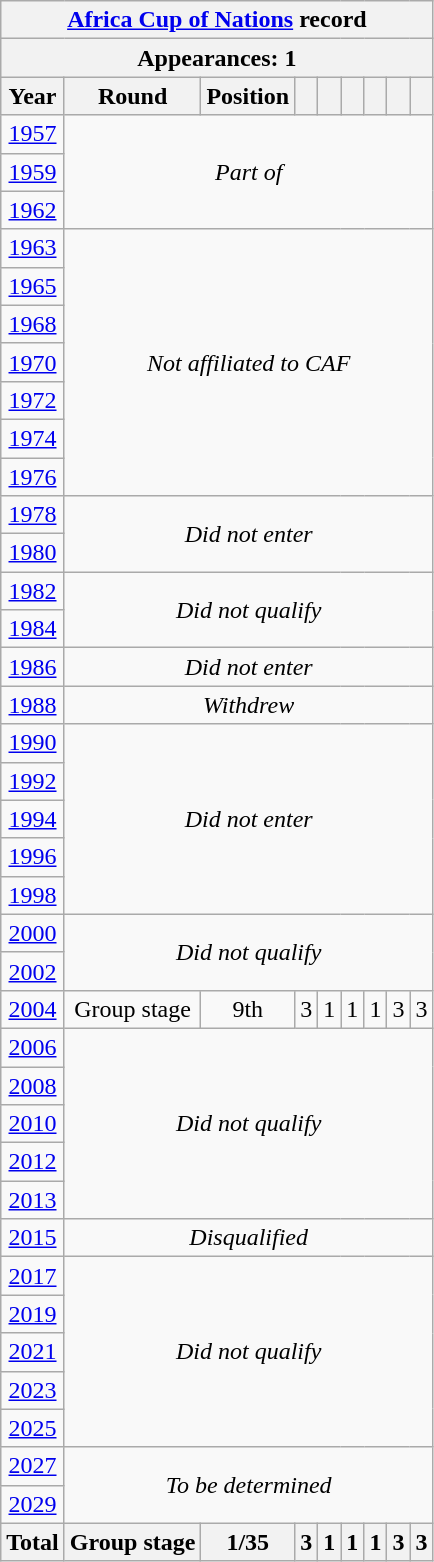<table class="wikitable" style="text-align: center;">
<tr>
<th colspan=9><a href='#'>Africa Cup of Nations</a> record</th>
</tr>
<tr>
<th colspan=9>Appearances: 1</th>
</tr>
<tr>
<th>Year</th>
<th>Round</th>
<th>Position</th>
<th></th>
<th></th>
<th></th>
<th></th>
<th></th>
<th></th>
</tr>
<tr>
<td> <a href='#'>1957</a></td>
<td colspan=8 rowspan=3><em>Part of </em></td>
</tr>
<tr>
<td> <a href='#'>1959</a></td>
</tr>
<tr>
<td> <a href='#'>1962</a></td>
</tr>
<tr>
<td> <a href='#'>1963</a></td>
<td colspan=8 rowspan=7><em>Not affiliated to CAF</em></td>
</tr>
<tr>
<td> <a href='#'>1965</a></td>
</tr>
<tr>
<td> <a href='#'>1968</a></td>
</tr>
<tr>
<td> <a href='#'>1970</a></td>
</tr>
<tr>
<td> <a href='#'>1972</a></td>
</tr>
<tr>
<td> <a href='#'>1974</a></td>
</tr>
<tr>
<td> <a href='#'>1976</a></td>
</tr>
<tr>
<td> <a href='#'>1978</a></td>
<td colspan=8 rowspan=2><em>Did not enter</em></td>
</tr>
<tr>
<td> <a href='#'>1980</a></td>
</tr>
<tr>
<td> <a href='#'>1982</a></td>
<td colspan=8 rowspan=2><em>Did not qualify</em></td>
</tr>
<tr>
<td> <a href='#'>1984</a></td>
</tr>
<tr>
<td> <a href='#'>1986</a></td>
<td colspan=8><em>Did not enter</em></td>
</tr>
<tr>
<td> <a href='#'>1988</a></td>
<td colspan=8><em>Withdrew</em></td>
</tr>
<tr>
<td> <a href='#'>1990</a></td>
<td colspan=8 rowspan=5><em>Did not enter</em></td>
</tr>
<tr>
<td> <a href='#'>1992</a></td>
</tr>
<tr>
<td> <a href='#'>1994</a></td>
</tr>
<tr>
<td> <a href='#'>1996</a></td>
</tr>
<tr>
<td> <a href='#'>1998</a></td>
</tr>
<tr>
<td>  <a href='#'>2000</a></td>
<td colspan=8 rowspan=2><em>Did not qualify</em></td>
</tr>
<tr>
<td> <a href='#'>2002</a></td>
</tr>
<tr>
<td> <a href='#'>2004</a></td>
<td>Group stage</td>
<td>9th</td>
<td>3</td>
<td>1</td>
<td>1</td>
<td>1</td>
<td>3</td>
<td>3</td>
</tr>
<tr>
<td> <a href='#'>2006</a></td>
<td colspan=8 rowspan=5><em>Did not qualify</em></td>
</tr>
<tr>
<td> <a href='#'>2008</a></td>
</tr>
<tr>
<td> <a href='#'>2010</a></td>
</tr>
<tr>
<td>  <a href='#'>2012</a></td>
</tr>
<tr>
<td> <a href='#'>2013</a></td>
</tr>
<tr>
<td> <a href='#'>2015</a></td>
<td colspan=8><em>Disqualified</em></td>
</tr>
<tr>
<td> <a href='#'>2017</a></td>
<td colspan=8 rowspan=5><em>Did not qualify</em></td>
</tr>
<tr>
<td> <a href='#'>2019</a></td>
</tr>
<tr>
<td> <a href='#'>2021</a></td>
</tr>
<tr>
<td> <a href='#'>2023</a></td>
</tr>
<tr>
<td> <a href='#'>2025</a></td>
</tr>
<tr>
<td>   <a href='#'>2027</a></td>
<td rowspan=2 colspan=8><em>To be determined</em></td>
</tr>
<tr>
<td> <a href='#'>2029</a></td>
</tr>
<tr>
<th>Total</th>
<th>Group stage</th>
<th>1/35</th>
<th>3</th>
<th>1</th>
<th>1</th>
<th>1</th>
<th>3</th>
<th>3</th>
</tr>
</table>
